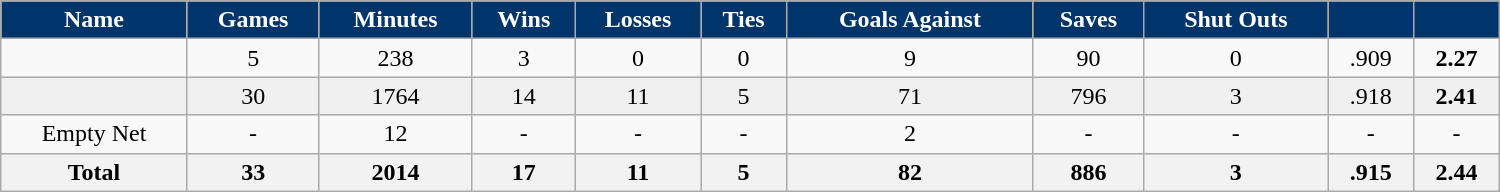<table class="wikitable sortable" width ="1000">
<tr align="center">
<th style="color:white; background:#00356B">Name</th>
<th style="color:white; background:#00356B">Games</th>
<th style="color:white; background:#00356B">Minutes</th>
<th style="color:white; background:#00356B">Wins</th>
<th style="color:white; background:#00356B">Losses</th>
<th style="color:white; background:#00356B">Ties</th>
<th style="color:white; background:#00356B">Goals Against</th>
<th style="color:white; background:#00356B">Saves</th>
<th style="color:white; background:#00356B">Shut Outs</th>
<th style="color:white; background:#00356B"><a href='#'></a></th>
<th style="color:white; background:#00356B"><a href='#'></a></th>
</tr>
<tr align="center" bgcolor="">
<td></td>
<td>5</td>
<td>238</td>
<td>3</td>
<td>0</td>
<td>0</td>
<td>9</td>
<td>90</td>
<td>0</td>
<td>.909</td>
<td><strong>2.27</strong></td>
</tr>
<tr align="center" bgcolor="f0f0f0">
<td></td>
<td>30</td>
<td>1764</td>
<td>14</td>
<td>11</td>
<td>5</td>
<td>71</td>
<td>796</td>
<td>3</td>
<td>.918</td>
<td><strong>2.41</strong></td>
</tr>
<tr align="center" bgcolor="">
<td>Empty Net</td>
<td>-</td>
<td>12</td>
<td>-</td>
<td>-</td>
<td>-</td>
<td>2</td>
<td>-</td>
<td>-</td>
<td>-</td>
<td>-</td>
</tr>
<tr>
<th>Total</th>
<th>33</th>
<th>2014</th>
<th>17</th>
<th>11</th>
<th>5</th>
<th>82</th>
<th>886</th>
<th>3</th>
<th>.915</th>
<th>2.44</th>
</tr>
</table>
